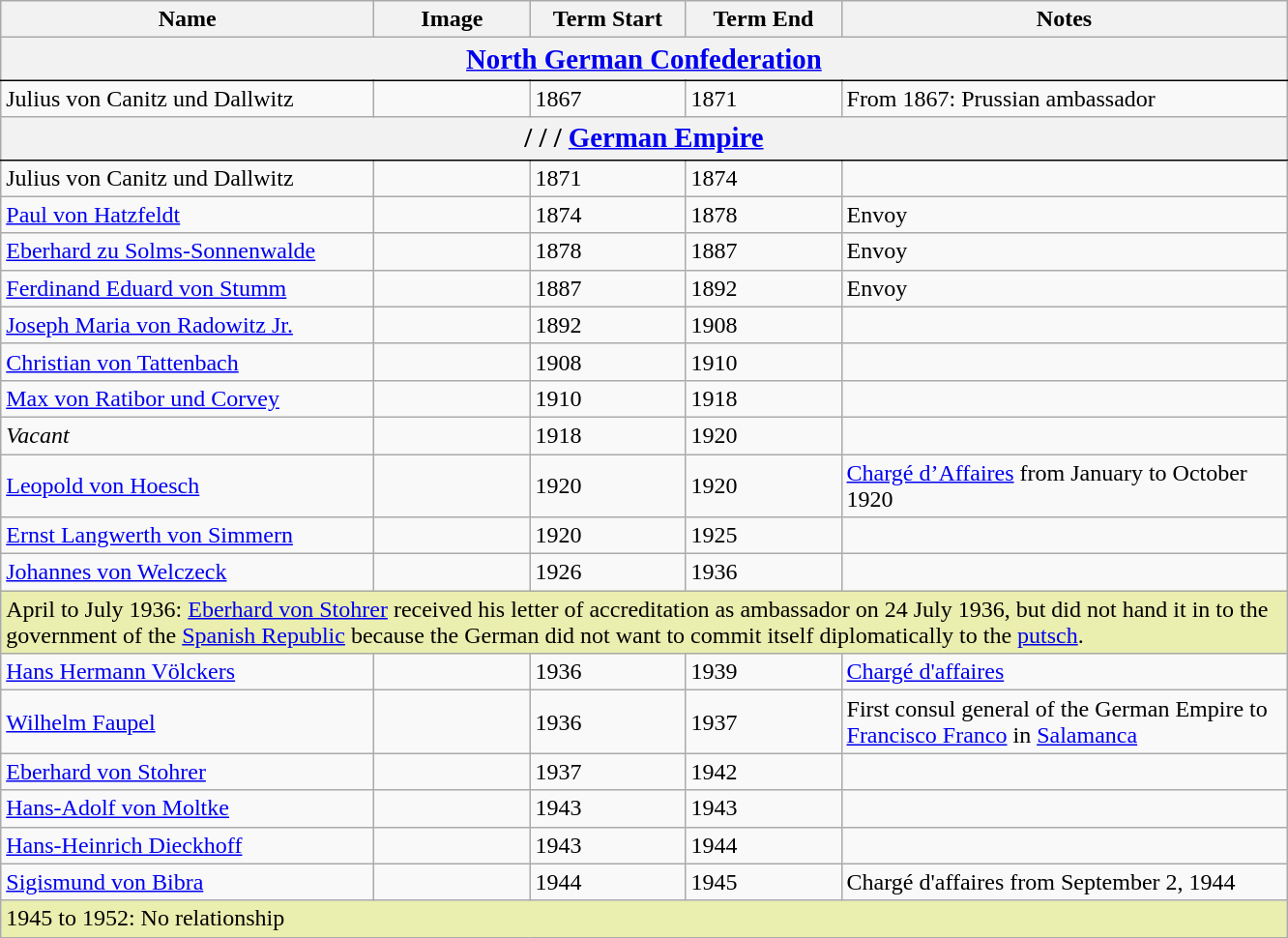<table class="wikitable">
<tr>
<th width="250">Name</th>
<th width="100">Image</th>
<th width="100">Term Start</th>
<th width="100">Term End</th>
<th width="300">Notes</th>
</tr>
<tr>
<th colspan="5" style="border-bottom: 1pt black solid; border-top: 1pt black solid;"><big> <a href='#'>North German Confederation</a></big></th>
</tr>
<tr>
<td>Julius von Canitz und Dallwitz</td>
<td></td>
<td>1867</td>
<td>1871</td>
<td>From 1867: Prussian ambassador</td>
</tr>
<tr>
<th colspan="5" style="border-bottom: 1pt black solid; border-top: 1pt black solid;"><big> / /  / <a href='#'>German Empire</a> </big></th>
</tr>
<tr>
<td>Julius von Canitz und Dallwitz</td>
<td></td>
<td>1871</td>
<td>1874</td>
</tr>
<tr>
<td><a href='#'>Paul von Hatzfeldt</a></td>
<td></td>
<td>1874</td>
<td>1878</td>
<td>Envoy</td>
</tr>
<tr>
<td><a href='#'>Eberhard zu Solms-Sonnenwalde</a></td>
<td></td>
<td>1878</td>
<td>1887</td>
<td>Envoy</td>
</tr>
<tr>
<td><a href='#'>Ferdinand Eduard von Stumm</a></td>
<td></td>
<td>1887</td>
<td>1892</td>
<td>Envoy</td>
</tr>
<tr>
<td><a href='#'>Joseph Maria von Radowitz Jr.</a></td>
<td></td>
<td>1892</td>
<td>1908</td>
<td></td>
</tr>
<tr>
<td><a href='#'>Christian von Tattenbach</a></td>
<td></td>
<td>1908</td>
<td>1910</td>
<td></td>
</tr>
<tr>
<td><a href='#'>Max von Ratibor und Corvey</a></td>
<td></td>
<td>1910</td>
<td>1918</td>
<td></td>
</tr>
<tr>
<td><em>Vacant</em></td>
<td></td>
<td>1918</td>
<td>1920</td>
<td></td>
</tr>
<tr>
<td><a href='#'>Leopold von Hoesch</a></td>
<td></td>
<td>1920</td>
<td>1920</td>
<td><a href='#'>Chargé d’Affaires</a> from January to October 1920</td>
</tr>
<tr>
<td><a href='#'>Ernst Langwerth von Simmern</a></td>
<td></td>
<td>1920</td>
<td>1925</td>
<td></td>
</tr>
<tr>
<td><a href='#'>Johannes von Welczeck</a></td>
<td></td>
<td>1926</td>
<td>1936</td>
<td></td>
</tr>
<tr>
<td style="background:#eaeeae" colspan="5">April to July 1936: <a href='#'>Eberhard von Stohrer</a> received his letter of accreditation as ambassador on 24 July 1936, but did not hand it in to the government of the <a href='#'>Spanish Republic</a> because the German did not want to commit itself diplomatically to the <a href='#'>putsch</a>.</td>
</tr>
<tr>
<td><a href='#'>Hans Hermann Völckers</a></td>
<td></td>
<td>1936</td>
<td>1939</td>
<td><a href='#'>Chargé d'affaires</a></td>
</tr>
<tr>
<td><a href='#'>Wilhelm Faupel</a></td>
<td></td>
<td>1936</td>
<td>1937</td>
<td>First consul general of the German Empire to <a href='#'>Francisco Franco</a> in <a href='#'>Salamanca</a></td>
</tr>
<tr>
<td><a href='#'>Eberhard von Stohrer</a></td>
<td></td>
<td>1937</td>
<td>1942</td>
<td></td>
</tr>
<tr>
<td><a href='#'>Hans-Adolf von Moltke</a></td>
<td></td>
<td>1943</td>
<td>1943</td>
<td></td>
</tr>
<tr>
<td><a href='#'>Hans-Heinrich Dieckhoff</a></td>
<td></td>
<td>1943</td>
<td>1944</td>
<td></td>
</tr>
<tr>
<td><a href='#'>Sigismund von Bibra</a></td>
<td></td>
<td>1944</td>
<td>1945</td>
<td>Chargé d'affaires from September 2, 1944</td>
</tr>
<tr>
<td style="background:#eaeeae" colspan="5">1945 to 1952: No relationship</td>
</tr>
</table>
